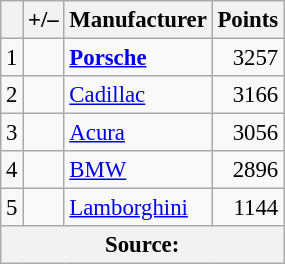<table class="wikitable" style="font-size: 95%;">
<tr>
<th scope="col"></th>
<th scope="col">+/–</th>
<th scope="col">Manufacturer</th>
<th scope="col">Points</th>
</tr>
<tr>
<td align=center>1</td>
<td align="left"></td>
<td><strong> <a href='#'>Porsche</a></strong></td>
<td align=right>3257</td>
</tr>
<tr>
<td align=center>2</td>
<td align="left"></td>
<td> <a href='#'>Cadillac</a></td>
<td align=right>3166</td>
</tr>
<tr>
<td align=center>3</td>
<td align="left"></td>
<td> <a href='#'>Acura</a></td>
<td align=right>3056</td>
</tr>
<tr>
<td align=center>4</td>
<td align="left"></td>
<td> <a href='#'>BMW</a></td>
<td align=right>2896</td>
</tr>
<tr>
<td align=center>5</td>
<td align=left></td>
<td> <a href='#'>Lamborghini</a></td>
<td align=right>1144</td>
</tr>
<tr>
<th colspan=5>Source:</th>
</tr>
</table>
